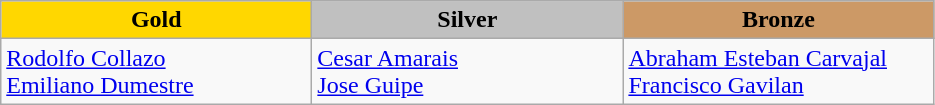<table class="wikitable" style="text-align:left">
<tr align="center">
<td width=200 bgcolor=gold><strong>Gold</strong></td>
<td width=200 bgcolor=silver><strong>Silver</strong></td>
<td width=200 bgcolor=CC9966><strong>Bronze</strong></td>
</tr>
<tr>
<td><a href='#'>Rodolfo Collazo</a><br><a href='#'>Emiliano Dumestre</a><br><em></em></td>
<td><a href='#'>Cesar Amarais</a><br><a href='#'>Jose Guipe</a><br><em></em></td>
<td><a href='#'>Abraham Esteban Carvajal</a><br><a href='#'>Francisco Gavilan</a><br><em></em></td>
</tr>
</table>
